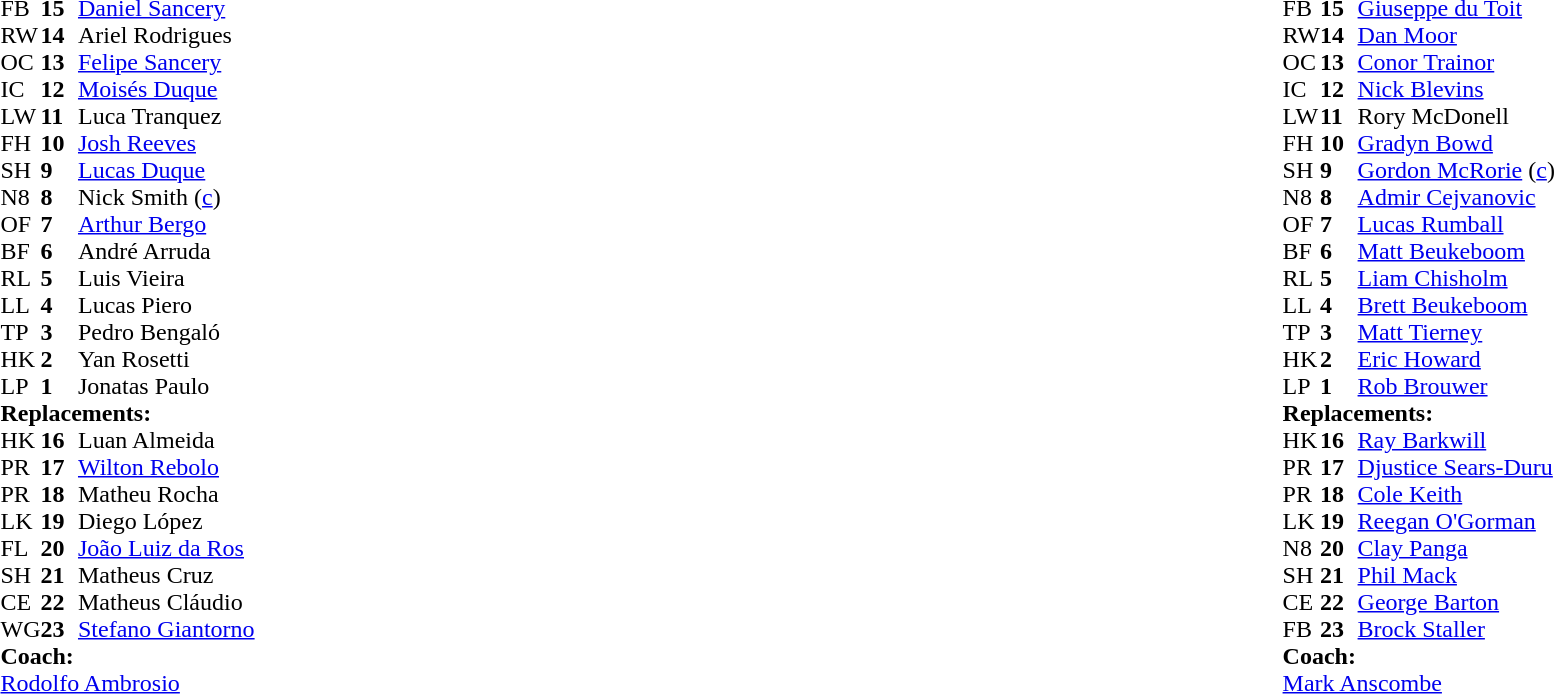<table style="width:100%">
<tr>
<td style="vertical-align:top; width:50%"><br><table cellspacing="0" cellpadding="0">
<tr>
<th width="25"></th>
<th width="25"></th>
</tr>
<tr>
<td>FB</td>
<td><strong>15</strong></td>
<td><a href='#'>Daniel Sancery</a></td>
</tr>
<tr>
<td>RW</td>
<td><strong>14</strong></td>
<td>Ariel Rodrigues</td>
</tr>
<tr>
<td>OC</td>
<td><strong>13</strong></td>
<td><a href='#'>Felipe Sancery</a></td>
</tr>
<tr>
<td>IC</td>
<td><strong>12</strong></td>
<td><a href='#'>Moisés Duque</a></td>
</tr>
<tr>
<td>LW</td>
<td><strong>11</strong></td>
<td>Luca Tranquez</td>
</tr>
<tr>
<td>FH</td>
<td><strong>10</strong></td>
<td><a href='#'>Josh Reeves</a></td>
</tr>
<tr>
<td>SH</td>
<td><strong>9</strong></td>
<td><a href='#'>Lucas Duque</a></td>
</tr>
<tr>
<td>N8</td>
<td><strong>8</strong></td>
<td>Nick Smith (<a href='#'>c</a>)</td>
</tr>
<tr>
<td>OF</td>
<td><strong>7</strong></td>
<td><a href='#'>Arthur Bergo</a></td>
</tr>
<tr>
<td>BF</td>
<td><strong>6</strong></td>
<td>André Arruda</td>
</tr>
<tr>
<td>RL</td>
<td><strong>5</strong></td>
<td>Luis Vieira</td>
<td></td>
<td></td>
</tr>
<tr>
<td>LL</td>
<td><strong>4</strong></td>
<td>Lucas Piero</td>
<td></td>
<td></td>
</tr>
<tr>
<td>TP</td>
<td><strong>3</strong></td>
<td>Pedro Bengaló</td>
<td></td>
<td></td>
</tr>
<tr>
<td>HK</td>
<td><strong>2</strong></td>
<td>Yan Rosetti</td>
</tr>
<tr>
<td>LP</td>
<td><strong>1</strong></td>
<td>Jonatas Paulo</td>
<td></td>
<td></td>
</tr>
<tr>
<td colspan=3><strong>Replacements:</strong></td>
</tr>
<tr>
<td>HK</td>
<td><strong>16</strong></td>
<td>Luan Almeida</td>
</tr>
<tr>
<td>PR</td>
<td><strong>17</strong></td>
<td><a href='#'>Wilton Rebolo</a></td>
<td></td>
<td></td>
</tr>
<tr>
<td>PR</td>
<td><strong>18</strong></td>
<td>Matheu Rocha</td>
<td></td>
<td></td>
</tr>
<tr>
<td>LK</td>
<td><strong>19</strong></td>
<td>Diego López</td>
<td></td>
<td></td>
</tr>
<tr>
<td>FL</td>
<td><strong>20</strong></td>
<td><a href='#'>João Luiz da Ros</a></td>
<td></td>
<td></td>
</tr>
<tr>
<td>SH</td>
<td><strong>21</strong></td>
<td>Matheus Cruz</td>
</tr>
<tr>
<td>CE</td>
<td><strong>22</strong></td>
<td>Matheus Cláudio</td>
</tr>
<tr>
<td>WG</td>
<td><strong>23</strong></td>
<td><a href='#'>Stefano Giantorno</a></td>
</tr>
<tr>
<td colspan=3><strong>Coach:</strong></td>
</tr>
<tr>
<td colspan="4"> <a href='#'>Rodolfo Ambrosio</a></td>
</tr>
</table>
</td>
<td style="vertical-align:top"></td>
<td style="vertical-align:top; width:50%"><br><table cellspacing="0" cellpadding="0" style="margin:auto">
<tr>
<th width="25"></th>
<th width="25"></th>
</tr>
<tr>
<td>FB</td>
<td><strong>15</strong></td>
<td><a href='#'>Giuseppe du Toit</a></td>
</tr>
<tr>
<td>RW</td>
<td><strong>14</strong></td>
<td><a href='#'>Dan Moor</a></td>
</tr>
<tr>
<td>OC</td>
<td><strong>13</strong></td>
<td><a href='#'>Conor Trainor</a></td>
</tr>
<tr>
<td>IC</td>
<td><strong>12</strong></td>
<td><a href='#'>Nick Blevins</a></td>
</tr>
<tr>
<td>LW</td>
<td><strong>11</strong></td>
<td>Rory McDonell</td>
</tr>
<tr>
<td>FH</td>
<td><strong>10</strong></td>
<td><a href='#'>Gradyn Bowd</a></td>
<td></td>
<td></td>
</tr>
<tr>
<td>SH</td>
<td><strong>9</strong></td>
<td><a href='#'>Gordon McRorie</a> (<a href='#'>c</a>)</td>
</tr>
<tr>
<td>N8</td>
<td><strong>8</strong></td>
<td><a href='#'>Admir Cejvanovic</a></td>
</tr>
<tr>
<td>OF</td>
<td><strong>7</strong></td>
<td><a href='#'>Lucas Rumball</a></td>
</tr>
<tr>
<td>BF</td>
<td><strong>6</strong></td>
<td><a href='#'>Matt Beukeboom</a></td>
</tr>
<tr>
<td>RL</td>
<td><strong>5</strong></td>
<td><a href='#'>Liam Chisholm</a></td>
<td></td>
<td></td>
</tr>
<tr>
<td>LL</td>
<td><strong>4</strong></td>
<td><a href='#'>Brett Beukeboom</a></td>
<td></td>
</tr>
<tr>
<td>TP</td>
<td><strong>3</strong></td>
<td><a href='#'>Matt Tierney</a></td>
</tr>
<tr>
<td>HK</td>
<td><strong>2</strong></td>
<td><a href='#'>Eric Howard</a></td>
<td></td>
<td></td>
</tr>
<tr>
<td>LP</td>
<td><strong>1</strong></td>
<td><a href='#'>Rob Brouwer</a></td>
<td></td>
<td></td>
</tr>
<tr>
<td colspan=3><strong>Replacements:</strong></td>
</tr>
<tr>
<td>HK</td>
<td><strong>16</strong></td>
<td><a href='#'>Ray Barkwill</a></td>
<td></td>
<td></td>
</tr>
<tr>
<td>PR</td>
<td><strong>17</strong></td>
<td><a href='#'>Djustice Sears-Duru</a></td>
<td></td>
<td></td>
</tr>
<tr>
<td>PR</td>
<td><strong>18</strong></td>
<td><a href='#'>Cole Keith</a></td>
</tr>
<tr>
<td>LK</td>
<td><strong>19</strong></td>
<td><a href='#'>Reegan O'Gorman</a></td>
<td></td>
<td></td>
</tr>
<tr>
<td>N8</td>
<td><strong>20</strong></td>
<td><a href='#'>Clay Panga</a></td>
</tr>
<tr>
<td>SH</td>
<td><strong>21</strong></td>
<td><a href='#'>Phil Mack</a></td>
<td></td>
<td></td>
</tr>
<tr>
<td>CE</td>
<td><strong>22</strong></td>
<td><a href='#'>George Barton</a></td>
</tr>
<tr>
<td>FB</td>
<td><strong>23</strong></td>
<td><a href='#'>Brock Staller</a></td>
</tr>
<tr>
<td colspan=3><strong>Coach:</strong></td>
</tr>
<tr>
<td colspan="4"> <a href='#'>Mark Anscombe</a></td>
</tr>
</table>
</td>
</tr>
</table>
